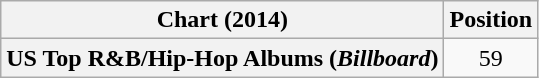<table class="wikitable plainrowheaders" style="text-align:center">
<tr>
<th scope="col">Chart (2014)</th>
<th scope="col">Position</th>
</tr>
<tr>
<th scope="row">US Top R&B/Hip-Hop Albums (<em>Billboard</em>)</th>
<td>59</td>
</tr>
</table>
